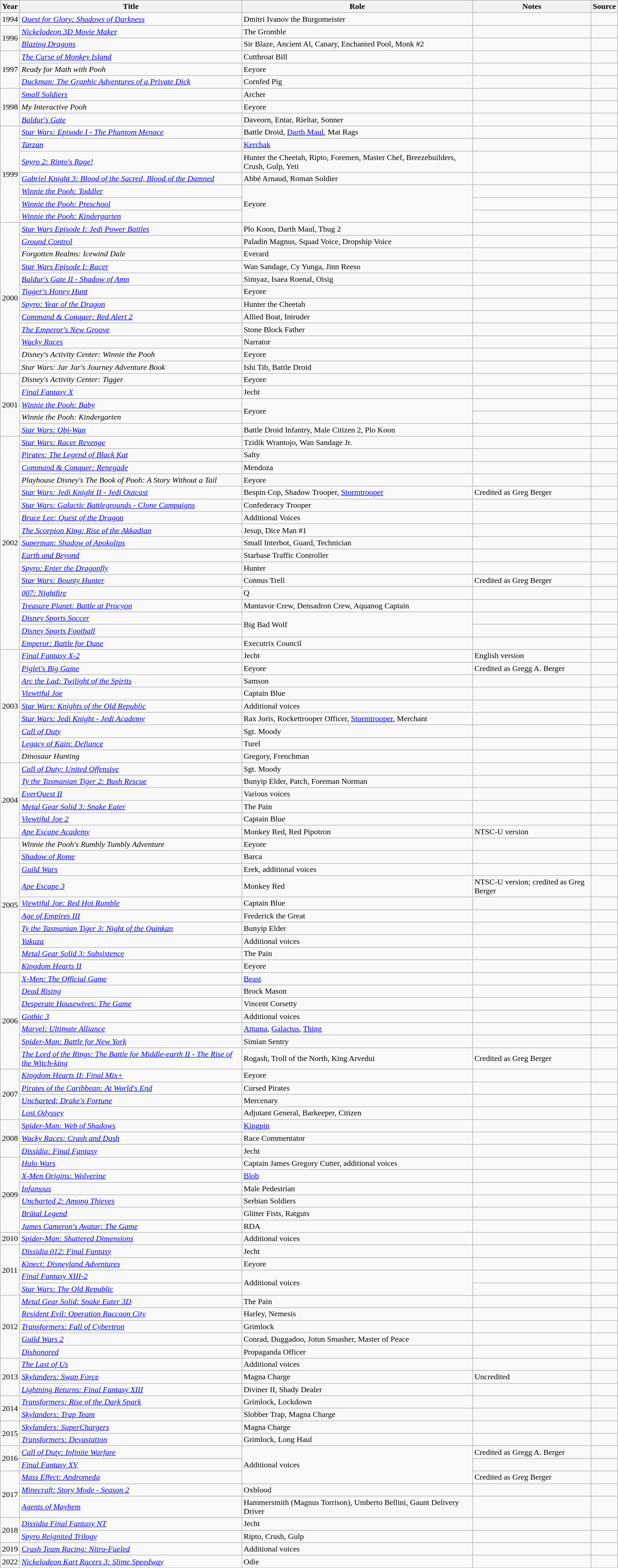<table class="wikitable sortable">
<tr>
<th>Year</th>
<th>Title</th>
<th>Role</th>
<th>Notes</th>
<th>Source</th>
</tr>
<tr>
<td>1994</td>
<td><em><a href='#'>Quest for Glory: Shadows of Darkness</a></em></td>
<td>Dmitri Ivanov the Burgomeister</td>
<td></td>
<td></td>
</tr>
<tr>
<td rowspan="2">1996</td>
<td><em><a href='#'>Nickelodeon 3D Movie Maker</a></em></td>
<td>The Gromble</td>
<td></td>
<td></td>
</tr>
<tr>
<td><em><a href='#'>Blazing Dragons</a></em></td>
<td>Sir Blaze, Ancient Al, Canary, Enchanted Pool, Monk #2</td>
<td></td>
<td></td>
</tr>
<tr>
<td rowspan="3">1997</td>
<td><em><a href='#'>The Curse of Monkey Island</a></em></td>
<td>Cutthroat Bill</td>
<td></td>
<td></td>
</tr>
<tr>
<td><em>Ready for Math with Pooh</em></td>
<td>Eeyore</td>
<td></td>
<td></td>
</tr>
<tr>
<td><em><a href='#'>Duckman: The Graphic Adventures of a Private Dick</a></em></td>
<td>Cornfed Pig</td>
<td></td>
<td></td>
</tr>
<tr>
<td rowspan="3">1998</td>
<td><em><a href='#'>Small Soldiers</a></em></td>
<td>Archer</td>
<td></td>
<td></td>
</tr>
<tr>
<td><em>My Interactive Pooh</em></td>
<td>Eeyore</td>
<td></td>
<td></td>
</tr>
<tr>
<td><em><a href='#'>Baldur's Gate</a></em></td>
<td>Daveorn, Entar, Rieltar, Sonner</td>
<td></td>
<td></td>
</tr>
<tr>
<td rowspan="7">1999</td>
<td><em><a href='#'>Star Wars: Episode I - The Phantom Menace</a></em></td>
<td>Battle Droid, <a href='#'>Darth Maul</a>, Mat Rags</td>
<td></td>
<td></td>
</tr>
<tr>
<td><em><a href='#'>Tarzan</a></em></td>
<td><a href='#'>Kerchak</a></td>
<td></td>
<td></td>
</tr>
<tr>
<td><em><a href='#'>Spyro 2: Ripto's Rage!</a></em></td>
<td>Hunter the Cheetah, Ripto, Foremen, Master Chef, Breezebuilders, Crush, Gulp, Yeti</td>
<td></td>
<td></td>
</tr>
<tr>
<td><em><a href='#'>Gabriel Knight 3: Blood of the Sacred, Blood of the Damned</a></em></td>
<td>Abbé Arnaud, Roman Soldier</td>
<td></td>
<td></td>
</tr>
<tr>
<td><em><a href='#'>Winnie the Pooh: Toddler</a></em></td>
<td rowspan="3">Eeyore</td>
<td></td>
<td></td>
</tr>
<tr>
<td><em><a href='#'>Winnie the Pooh: Preschool</a></em></td>
<td></td>
<td></td>
</tr>
<tr>
<td><em><a href='#'>Winnie the Pooh: Kindergarten</a></em></td>
<td></td>
<td></td>
</tr>
<tr>
<td rowspan="12">2000</td>
<td><em><a href='#'>Star Wars Episode I: Jedi Power Battles</a></em></td>
<td>Plo Koon, Darth Maul, Thug 2</td>
<td></td>
<td></td>
</tr>
<tr>
<td><em><a href='#'>Ground Control</a></em></td>
<td>Paladin Magnus, Squad Voice, Dropship Voice</td>
<td></td>
<td></td>
</tr>
<tr>
<td><em>Forgotten Realms: Icewind Dale</em></td>
<td>Everard</td>
<td></td>
<td></td>
</tr>
<tr>
<td><em><a href='#'>Star Wars Episode I: Racer</a></em></td>
<td>Wan Sandage, Cy Yunga, Jinn Reeso</td>
<td></td>
<td></td>
</tr>
<tr>
<td><em><a href='#'>Baldur's Gate II - Shadow of Amn</a></em></td>
<td>Simyaz, Isaea Roenal, Oisig</td>
<td></td>
<td></td>
</tr>
<tr>
<td><em><a href='#'>Tigger's Honey Hunt</a></em></td>
<td>Eeyore</td>
<td></td>
<td></td>
</tr>
<tr>
<td><em><a href='#'>Spyro: Year of the Dragon</a></em></td>
<td>Hunter the Cheetah</td>
<td></td>
<td></td>
</tr>
<tr>
<td><em><a href='#'>Command & Conquer: Red Alert 2</a></em></td>
<td>Allied Boat, Intruder</td>
<td></td>
<td></td>
</tr>
<tr>
<td><em><a href='#'>The Emperor's New Groove</a></em></td>
<td>Stone Block Father</td>
<td></td>
<td></td>
</tr>
<tr>
<td><em><a href='#'>Wacky Races</a></em></td>
<td>Narrator</td>
<td></td>
<td></td>
</tr>
<tr>
<td><em>Disney's Activity Center: Winnie the Pooh</em></td>
<td>Eeyore</td>
<td></td>
<td></td>
</tr>
<tr>
<td><em>Star Wars: Jar Jar's Journey Adventure Book</em></td>
<td>Ishi Tib, Battle Droid</td>
<td></td>
<td></td>
</tr>
<tr>
<td rowspan="5">2001</td>
<td><em>Disney's Activity Center: Tigger</em></td>
<td>Eeyore</td>
<td></td>
<td></td>
</tr>
<tr>
<td><em><a href='#'>Final Fantasy X</a></em></td>
<td>Jecht</td>
<td></td>
<td></td>
</tr>
<tr>
<td><em><a href='#'>Winnie the Pooh: Baby</a></em></td>
<td rowspan="2">Eeyore</td>
<td></td>
<td></td>
</tr>
<tr>
<td><em>Winnie the Pooh: Kindergarten</em></td>
<td></td>
<td></td>
</tr>
<tr>
<td><em><a href='#'>Star Wars: Obi-Wan</a></em></td>
<td>Battle Droid Infantry, Male Citizen 2, Plo Koon</td>
<td></td>
<td></td>
</tr>
<tr>
<td rowspan="17">2002</td>
<td><em><a href='#'>Star Wars: Racer Revenge</a></em></td>
<td>Tzidik Wrantojo, Wan Sandage Jr.</td>
<td></td>
<td></td>
</tr>
<tr>
<td><em><a href='#'>Pirates: The Legend of Black Kat</a></em></td>
<td>Salty</td>
<td></td>
<td></td>
</tr>
<tr>
<td><em><a href='#'>Command & Conquer: Renegade</a></em></td>
<td>Mendoza</td>
<td></td>
<td></td>
</tr>
<tr>
<td><em>Playhouse Disney's The Book of Pooh: A Story Without a Tail</em></td>
<td>Eeyore</td>
<td></td>
<td></td>
</tr>
<tr>
<td><em><a href='#'>Star Wars: Jedi Knight II - Jedi Outcast</a></em></td>
<td>Bespin Cop, Shadow Trooper, <a href='#'>Stormtrooper</a></td>
<td>Credited as Greg Berger</td>
<td></td>
</tr>
<tr>
<td><em><a href='#'>Star Wars: Galactic Battlegrounds - Clone Campaigns</a></em></td>
<td>Confederacy Trooper</td>
<td></td>
<td></td>
</tr>
<tr>
<td><em><a href='#'>Bruce Lee: Quest of the Dragon</a></em></td>
<td>Additional Voices</td>
<td></td>
<td></td>
</tr>
<tr>
<td><em><a href='#'>The Scorpion King: Rise of the Akkadian</a></em></td>
<td>Jesup, Dice Man #1</td>
<td></td>
<td></td>
</tr>
<tr>
<td><em><a href='#'>Superman: Shadow of Apokolips</a></em></td>
<td>Small Interbot, Guard, Technician</td>
<td></td>
<td></td>
</tr>
<tr>
<td><em><a href='#'>Earth and Beyond</a></em></td>
<td>Starbase Traffic Controller</td>
<td></td>
<td></td>
</tr>
<tr>
<td><em><a href='#'>Spyro: Enter the Dragonfly</a></em></td>
<td>Hunter</td>
<td></td>
<td></td>
</tr>
<tr>
<td><em><a href='#'>Star Wars: Bounty Hunter</a></em></td>
<td>Connus Trell</td>
<td>Credited as Greg Berger</td>
<td></td>
</tr>
<tr>
<td><em><a href='#'>007: Nightfire</a></em></td>
<td>Q</td>
<td></td>
<td></td>
</tr>
<tr>
<td><em><a href='#'>Treasure Planet: Battle at Procyon</a></em></td>
<td>Mantavor Crew, Densadron Crew, Aquanog Captain</td>
<td></td>
<td></td>
</tr>
<tr>
<td><em><a href='#'>Disney Sports Soccer</a></em></td>
<td rowspan="2">Big Bad Wolf</td>
<td></td>
<td></td>
</tr>
<tr>
<td><em><a href='#'>Disney Sports Football</a></em></td>
<td></td>
<td></td>
</tr>
<tr>
<td><em><a href='#'>Emperor: Battle for Dune</a></em></td>
<td>Executrix Council</td>
<td></td>
<td></td>
</tr>
<tr>
<td rowspan="9">2003</td>
<td><em><a href='#'>Final Fantasy X-2</a></em></td>
<td>Jecht</td>
<td>English version</td>
<td></td>
</tr>
<tr>
<td><em><a href='#'>Piglet's Big Game</a></em></td>
<td>Eeyore</td>
<td>Credited as Gregg A. Berger</td>
<td></td>
</tr>
<tr>
<td><em><a href='#'>Arc the Lad: Twilight of the Spirits</a></em></td>
<td>Samson</td>
<td></td>
<td></td>
</tr>
<tr>
<td><em><a href='#'>Viewtiful Joe</a></em></td>
<td>Captain Blue</td>
<td></td>
<td></td>
</tr>
<tr>
<td><em><a href='#'>Star Wars: Knights of the Old Republic</a></em></td>
<td>Additional voices</td>
<td></td>
<td></td>
</tr>
<tr>
<td><em><a href='#'>Star Wars: Jedi Knight - Jedi Academy</a></em></td>
<td>Rax Joris, Rockettrooper Officer, <a href='#'>Stormtrooper</a>, Merchant</td>
<td></td>
<td></td>
</tr>
<tr>
<td><em><a href='#'>Call of Duty</a></em></td>
<td>Sgt. Moody</td>
<td></td>
<td></td>
</tr>
<tr>
<td><em><a href='#'>Legacy of Kain: Defiance</a></em></td>
<td>Turel</td>
<td></td>
<td></td>
</tr>
<tr>
<td><em>Dinosaur Hunting</em></td>
<td>Gregory, Frenchman</td>
<td></td>
<td></td>
</tr>
<tr>
<td rowspan="6">2004</td>
<td><em><a href='#'>Call of Duty: United Offensive</a></em></td>
<td>Sgt. Moody</td>
<td></td>
<td></td>
</tr>
<tr>
<td><em><a href='#'>Ty the Tasmanian Tiger 2: Bush Rescue</a></em></td>
<td>Bunyip Elder, Patch, Foreman Norman</td>
<td></td>
<td></td>
</tr>
<tr>
<td><em><a href='#'>EverQuest II</a></em></td>
<td>Various voices</td>
<td></td>
<td></td>
</tr>
<tr>
<td><em><a href='#'>Metal Gear Solid 3: Snake Eater</a></em></td>
<td>The Pain</td>
<td></td>
<td></td>
</tr>
<tr>
<td><em><a href='#'>Viewtiful Joe 2</a></em></td>
<td>Captain Blue</td>
<td></td>
<td></td>
</tr>
<tr>
<td><em><a href='#'>Ape Escape Academy</a></em></td>
<td>Monkey Red, Red Pipotron</td>
<td>NTSC-U version</td>
<td></td>
</tr>
<tr>
<td rowspan="10">2005</td>
<td><em>Winnie the Pooh's Rumbly Tumbly Adventure</em></td>
<td>Eeyore</td>
<td></td>
<td></td>
</tr>
<tr>
<td><em><a href='#'>Shadow of Rome</a></em></td>
<td>Barca</td>
<td></td>
<td></td>
</tr>
<tr>
<td><em><a href='#'>Guild Wars</a></em></td>
<td>Erek, additional voices</td>
<td></td>
<td></td>
</tr>
<tr>
<td><em><a href='#'>Ape Escape 3</a></em></td>
<td>Monkey Red</td>
<td>NTSC-U version; credited as Greg Berger</td>
<td></td>
</tr>
<tr>
<td><em><a href='#'>Viewtiful Joe: Red Hot Rumble</a></em></td>
<td>Captain Blue</td>
<td></td>
<td></td>
</tr>
<tr>
<td><em><a href='#'>Age of Empires III</a></em></td>
<td>Frederick the Great</td>
<td></td>
<td></td>
</tr>
<tr>
<td><em><a href='#'>Ty the Tasmanian Tiger 3: Night of the Quinkan</a></em></td>
<td>Bunyip Elder</td>
<td></td>
<td></td>
</tr>
<tr>
<td><em><a href='#'>Yakuza</a></em></td>
<td>Additional voices</td>
<td></td>
<td></td>
</tr>
<tr>
<td><em><a href='#'>Metal Gear Solid 3: Subsistence</a></em></td>
<td>The Pain</td>
<td></td>
<td></td>
</tr>
<tr>
<td><em><a href='#'>Kingdom Hearts II</a></em></td>
<td>Eeyore</td>
<td></td>
<td></td>
</tr>
<tr>
<td rowspan="7">2006</td>
<td><em><a href='#'>X-Men: The Official Game</a></em></td>
<td><a href='#'>Beast</a></td>
<td></td>
<td></td>
</tr>
<tr>
<td><em><a href='#'>Dead Rising</a></em></td>
<td>Brock Mason</td>
<td></td>
<td></td>
</tr>
<tr>
<td><em><a href='#'>Desperate Housewives: The Game</a></em></td>
<td>Vincent Corsetty</td>
<td></td>
<td></td>
</tr>
<tr>
<td><em><a href='#'>Gothic 3</a></em></td>
<td>Additional voices</td>
<td></td>
<td></td>
</tr>
<tr>
<td><em><a href='#'>Marvel: Ultimate Alliance</a></em></td>
<td><a href='#'>Attuma</a>, <a href='#'>Galactus</a>, <a href='#'>Thing</a></td>
<td></td>
<td></td>
</tr>
<tr>
<td><em><a href='#'>Spider-Man: Battle for New York</a></em></td>
<td>Simian Sentry</td>
<td></td>
<td></td>
</tr>
<tr>
<td><em><a href='#'>The Lord of the Rings: The Battle for Middle-earth II - The Rise of the Witch-king</a></em></td>
<td>Rogash, Troll of the North, King Arvedui</td>
<td>Credited as Greg Berger</td>
<td></td>
</tr>
<tr>
<td rowspan="4">2007</td>
<td><em><a href='#'>Kingdom Hearts II: Final Mix+</a></em></td>
<td>Eeyore</td>
<td></td>
<td></td>
</tr>
<tr>
<td><em><a href='#'>Pirates of the Caribbean: At World's End</a></em></td>
<td>Cursed Pirates</td>
<td></td>
<td></td>
</tr>
<tr>
<td><em><a href='#'>Uncharted: Drake's Fortune</a></em></td>
<td>Mercenary</td>
<td></td>
<td></td>
</tr>
<tr>
<td><em><a href='#'>Lost Odyssey</a></em></td>
<td>Adjutant General, Barkeeper, Citizen</td>
<td></td>
<td></td>
</tr>
<tr>
<td rowspan="3">2008</td>
<td><em><a href='#'>Spider-Man: Web of Shadows</a></em></td>
<td><a href='#'>Kingpin</a></td>
<td></td>
<td></td>
</tr>
<tr>
<td><em><a href='#'>Wacky Races: Crash and Dash</a></em></td>
<td>Race Commentator</td>
<td></td>
<td></td>
</tr>
<tr>
<td><em><a href='#'>Dissidia: Final Fantasy</a></em></td>
<td>Jecht</td>
<td></td>
<td></td>
</tr>
<tr>
<td rowspan="6">2009</td>
<td><em><a href='#'>Halo Wars</a></em></td>
<td>Captain James Gregory Cutter, additional voices</td>
<td></td>
<td></td>
</tr>
<tr>
<td><em><a href='#'>X-Men Origins: Wolverine</a></em></td>
<td><a href='#'>Blob</a></td>
<td></td>
<td></td>
</tr>
<tr>
<td><em><a href='#'>Infamous</a></em></td>
<td>Male Pedestrian</td>
<td></td>
<td></td>
</tr>
<tr>
<td><em><a href='#'>Uncharted 2: Among Thieves</a></em></td>
<td>Serbian Soldiers</td>
<td></td>
<td></td>
</tr>
<tr>
<td><em><a href='#'>Brütal Legend</a></em></td>
<td>Glitter Fists, Ratguts</td>
<td></td>
<td></td>
</tr>
<tr>
<td><em><a href='#'>James Cameron's Avatar: The Game</a></em></td>
<td>RDA</td>
<td></td>
<td></td>
</tr>
<tr>
<td>2010</td>
<td><em><a href='#'>Spider-Man: Shattered Dimensions</a></em></td>
<td>Additional voices</td>
<td></td>
<td></td>
</tr>
<tr>
<td rowspan="4">2011</td>
<td><em><a href='#'>Dissidia 012: Final Fantasy</a></em></td>
<td>Jecht</td>
<td></td>
<td></td>
</tr>
<tr>
<td><em><a href='#'>Kinect: Disneyland Adventures</a></em></td>
<td>Eeyore</td>
<td></td>
<td></td>
</tr>
<tr>
<td><em><a href='#'>Final Fantasy XIII-2</a></em></td>
<td rowspan="2">Additional voices</td>
<td></td>
<td></td>
</tr>
<tr>
<td><em><a href='#'>Star Wars: The Old Republic</a></em></td>
<td></td>
<td></td>
</tr>
<tr>
<td rowspan="5">2012</td>
<td><em><a href='#'>Metal Gear Solid: Snake Eater 3D</a></em></td>
<td>The Pain</td>
<td></td>
<td></td>
</tr>
<tr>
<td><em><a href='#'>Resident Evil: Operation Raccoon City</a></em></td>
<td>Harley, Nemesis</td>
<td></td>
<td></td>
</tr>
<tr>
<td><em><a href='#'>Transformers: Fall of Cybertron</a></em></td>
<td>Grimlock</td>
<td></td>
<td></td>
</tr>
<tr>
<td><em><a href='#'>Guild Wars 2</a></em></td>
<td>Conrad, Duggadoo, Jotun Smasher, Master of Peace</td>
<td></td>
<td></td>
</tr>
<tr>
<td><em><a href='#'>Dishonored</a></em></td>
<td>Propaganda Officer</td>
<td></td>
<td></td>
</tr>
<tr>
<td rowspan="3">2013</td>
<td><em><a href='#'>The Last of Us</a></em></td>
<td>Additional voices</td>
<td></td>
<td></td>
</tr>
<tr>
<td><em><a href='#'>Skylanders: Swap Force</a></em></td>
<td>Magna Charge</td>
<td>Uncredited</td>
<td></td>
</tr>
<tr>
<td><em><a href='#'>Lightning Returns: Final Fantasy XIII</a></em></td>
<td>Diviner II, Shady Dealer</td>
<td></td>
<td></td>
</tr>
<tr>
<td rowspan="2">2014</td>
<td><em><a href='#'>Transformers: Rise of the Dark Spark</a></em></td>
<td>Grimlock, Lockdown</td>
<td></td>
<td></td>
</tr>
<tr>
<td><em><a href='#'>Skylanders: Trap Team</a></em></td>
<td>Slobber Trap, Magna Charge</td>
<td></td>
<td></td>
</tr>
<tr>
<td rowspan="2">2015</td>
<td><em><a href='#'>Skylanders: SuperChargers</a></em></td>
<td>Magna Charge</td>
<td></td>
<td></td>
</tr>
<tr>
<td><em><a href='#'>Transformers: Devastation</a></em></td>
<td>Grimlock, Long Haul</td>
<td></td>
<td></td>
</tr>
<tr>
<td rowspan="2">2016</td>
<td><em><a href='#'>Call of Duty: Infinite Warfare</a></em></td>
<td rowspan="3">Additional voices</td>
<td>Credited as Gregg A. Berger</td>
<td></td>
</tr>
<tr>
<td><em><a href='#'>Final Fantasy XV</a></em></td>
<td></td>
<td></td>
</tr>
<tr>
<td rowspan="3">2017</td>
<td><em><a href='#'>Mass Effect: Andromeda</a></em></td>
<td>Credited as Greg Berger</td>
<td></td>
</tr>
<tr>
<td><em><a href='#'>Minecraft: Story Mode - Season 2</a></em></td>
<td>Oxblood</td>
<td></td>
<td></td>
</tr>
<tr>
<td><em><a href='#'>Agents of Mayhem</a></em></td>
<td>Hammersmith (Magnus Torrison), Umberto Bellini, Gaunt Delivery Driver</td>
<td></td>
<td></td>
</tr>
<tr>
<td rowspan="2">2018</td>
<td><em><a href='#'>Dissidia Final Fantasy NT</a></em></td>
<td>Jecht</td>
<td></td>
<td></td>
</tr>
<tr>
<td><em><a href='#'>Spyro Reignited Trilogy</a></em></td>
<td>Ripto, Crush, Gulp</td>
<td></td>
<td></td>
</tr>
<tr>
<td>2019</td>
<td><em><a href='#'>Crash Team Racing: Nitro-Fueled</a></em></td>
<td>Additional voices</td>
<td></td>
<td></td>
</tr>
<tr>
<td>2022</td>
<td><em><a href='#'>Nickelodeon Kart Racers 3: Slime Speedway</a></em></td>
<td>Odie</td>
<td></td>
<td></td>
</tr>
</table>
